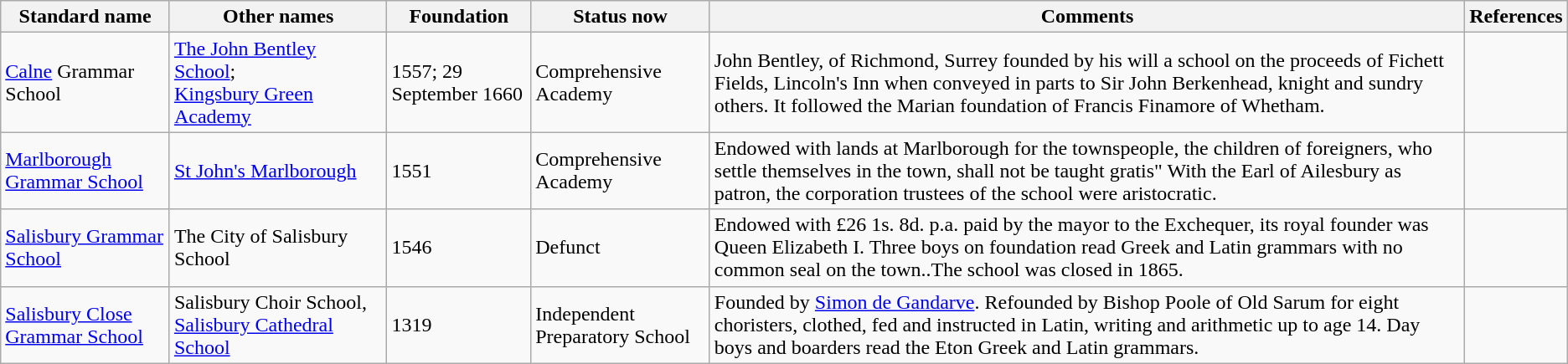<table class="wikitable">
<tr>
<th>Standard name</th>
<th>Other names</th>
<th>Foundation</th>
<th>Status now</th>
<th>Comments</th>
<th>References</th>
</tr>
<tr>
<td><a href='#'>Calne</a> Grammar School</td>
<td><a href='#'>The John Bentley School</a>;<br><a href='#'>Kingsbury Green Academy</a></td>
<td>1557; 29 September 1660</td>
<td>Comprehensive Academy</td>
<td>John Bentley, of Richmond, Surrey founded by his will a school on the proceeds of Fichett Fields, Lincoln's Inn when conveyed in parts to Sir John Berkenhead, knight and sundry others. It followed the Marian foundation of Francis Finamore of Whetham.</td>
<td></td>
</tr>
<tr>
<td><a href='#'>Marlborough Grammar School</a></td>
<td><a href='#'>St John's Marlborough</a></td>
<td>1551</td>
<td>Comprehensive Academy</td>
<td>Endowed with lands at Marlborough for the townspeople, the children of foreigners, who settle themselves in the town, shall not be taught gratis" With the Earl of Ailesbury as patron, the corporation trustees of the school were aristocratic.</td>
<td></td>
</tr>
<tr>
<td><a href='#'>Salisbury Grammar School</a></td>
<td>The City of Salisbury School</td>
<td>1546</td>
<td>Defunct</td>
<td>Endowed with £26 1s. 8d. p.a. paid by the mayor to the Exchequer, its royal founder was Queen Elizabeth I. Three boys on foundation read Greek and Latin grammars with no common seal on the town..The school was closed in 1865.</td>
<td></td>
</tr>
<tr>
<td><a href='#'>Salisbury Close Grammar School</a></td>
<td>Salisbury Choir School, <a href='#'>Salisbury Cathedral School</a></td>
<td>1319</td>
<td>Independent Preparatory School</td>
<td>Founded by <a href='#'>Simon de Gandarve</a>. Refounded by Bishop Poole of Old Sarum for eight choristers, clothed, fed and instructed in Latin, writing and arithmetic up to age 14. Day boys and boarders read the Eton Greek and Latin grammars.</td>
<td></td>
</tr>
</table>
